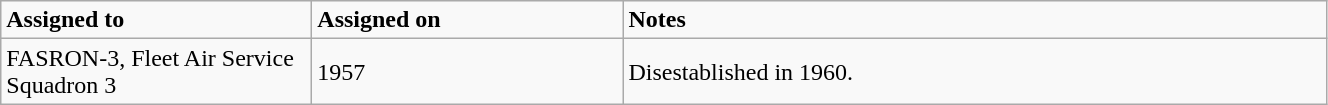<table class="wikitable" style="width: 70%;">
<tr>
<td style="width: 200px;"><strong>Assigned to</strong></td>
<td style="width: 200px;"><strong>Assigned on</strong></td>
<td><strong>Notes</strong></td>
</tr>
<tr>
<td>FASRON-3, Fleet Air Service Squadron 3</td>
<td>1957</td>
<td>Disestablished in 1960.</td>
</tr>
</table>
